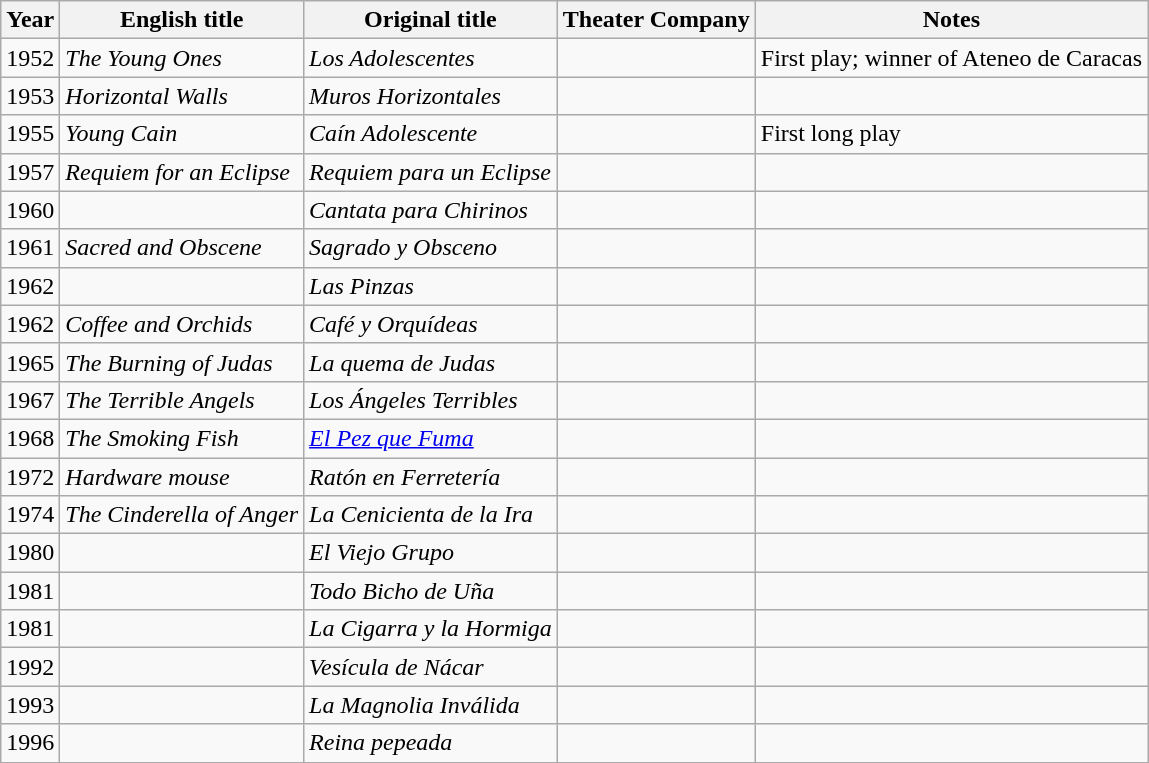<table class="wikitable sortable">
<tr>
<th>Year</th>
<th>English title</th>
<th>Original title</th>
<th>Theater Company</th>
<th>Notes</th>
</tr>
<tr>
<td align="center">1952</td>
<td><em>The Young Ones</em></td>
<td><em>Los Adolescentes</em></td>
<td></td>
<td>First play; winner of Ateneo de Caracas</td>
</tr>
<tr>
<td align="center">1953</td>
<td><em>Horizontal Walls</em></td>
<td><em>Muros Horizontales</em></td>
<td></td>
<td></td>
</tr>
<tr>
<td align="center">1955</td>
<td><em>Young Cain</em></td>
<td><em>Caín Adolescente</em></td>
<td></td>
<td>First long play</td>
</tr>
<tr>
<td align="center">1957</td>
<td><em>Requiem for an Eclipse</em></td>
<td><em>Requiem para un Eclipse</em></td>
<td></td>
<td></td>
</tr>
<tr>
<td align="center">1960</td>
<td></td>
<td><em>Cantata para Chirinos</em></td>
<td></td>
<td></td>
</tr>
<tr>
<td align="center">1961</td>
<td><em>Sacred and Obscene</em></td>
<td><em>Sagrado y Obsceno</em></td>
<td></td>
<td></td>
</tr>
<tr>
<td align="center">1962</td>
<td></td>
<td><em>Las Pinzas</em></td>
<td></td>
<td></td>
</tr>
<tr>
<td align="center">1962</td>
<td><em>Coffee and Orchids</em></td>
<td><em>Café y Orquídeas</em></td>
<td></td>
<td></td>
</tr>
<tr>
<td align="center">1965</td>
<td><em>The Burning of Judas</em></td>
<td><em>La quema de Judas</em></td>
<td></td>
<td></td>
</tr>
<tr>
<td align="center">1967</td>
<td><em>The Terrible Angels</em></td>
<td><em>Los Ángeles Terribles</em></td>
<td></td>
<td></td>
</tr>
<tr>
<td align="center">1968</td>
<td><em>The Smoking Fish</em></td>
<td><em><a href='#'>El Pez que Fuma</a></em></td>
<td></td>
<td></td>
</tr>
<tr>
<td align="center">1972</td>
<td><em>Hardware mouse</em></td>
<td><em>Ratón en Ferretería</em></td>
<td></td>
<td></td>
</tr>
<tr>
<td align="center">1974</td>
<td><em>The Cinderella of Anger</em></td>
<td><em>La Cenicienta de la Ira</em></td>
<td></td>
<td></td>
</tr>
<tr>
<td align="center">1980</td>
<td></td>
<td><em>El Viejo Grupo</em></td>
<td></td>
<td></td>
</tr>
<tr>
<td align="center">1981</td>
<td></td>
<td><em>Todo Bicho de Uña</em></td>
<td></td>
<td></td>
</tr>
<tr>
<td align="center">1981</td>
<td></td>
<td><em>La Cigarra y la Hormiga</em></td>
<td></td>
<td></td>
</tr>
<tr>
<td align="center">1992</td>
<td></td>
<td><em>Vesícula de Nácar</em></td>
<td></td>
<td></td>
</tr>
<tr>
<td align="center">1993</td>
<td></td>
<td><em>La Magnolia Inválida</em></td>
<td></td>
<td></td>
</tr>
<tr>
<td align="center">1996</td>
<td></td>
<td><em>Reina pepeada</em></td>
<td></td>
<td></td>
</tr>
<tr>
</tr>
</table>
